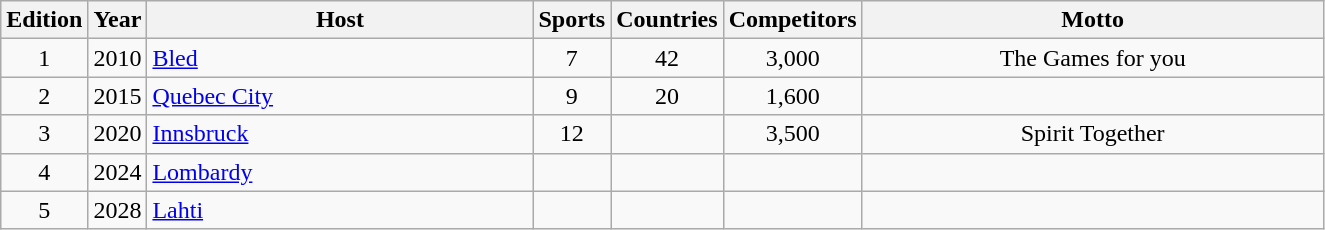<table class=wikitable>
<tr style="text-align:center">
<th width=30>Edition</th>
<th width=30>Year</th>
<th width=250>Host</th>
<th width=30>Sports</th>
<th width=30>Countries</th>
<th width=30>Competitors</th>
<th width=300>Motto</th>
</tr>
<tr style="text-align:center">
<td>1</td>
<td>2010</td>
<td style="text-align:left"> <a href='#'>Bled</a></td>
<td>7</td>
<td>42</td>
<td>3,000</td>
<td>The Games for you</td>
</tr>
<tr style="text-align:center">
<td>2</td>
<td>2015</td>
<td style="text-align:left"> <a href='#'>Quebec City</a></td>
<td>9</td>
<td>20</td>
<td>1,600</td>
<td></td>
</tr>
<tr style="text-align:center">
<td>3</td>
<td>2020</td>
<td style="text-align:left"> <a href='#'>Innsbruck</a></td>
<td>12</td>
<td></td>
<td>3,500</td>
<td>Spirit Together</td>
</tr>
<tr style="text-align:center">
<td>4</td>
<td>2024</td>
<td style="text-align:left"> <a href='#'>Lombardy</a></td>
<td></td>
<td></td>
<td></td>
<td></td>
</tr>
<tr style="text-align:center">
<td>5</td>
<td>2028</td>
<td style="text-align:left"> <a href='#'>Lahti</a></td>
<td></td>
<td></td>
<td></td>
<td></td>
</tr>
</table>
